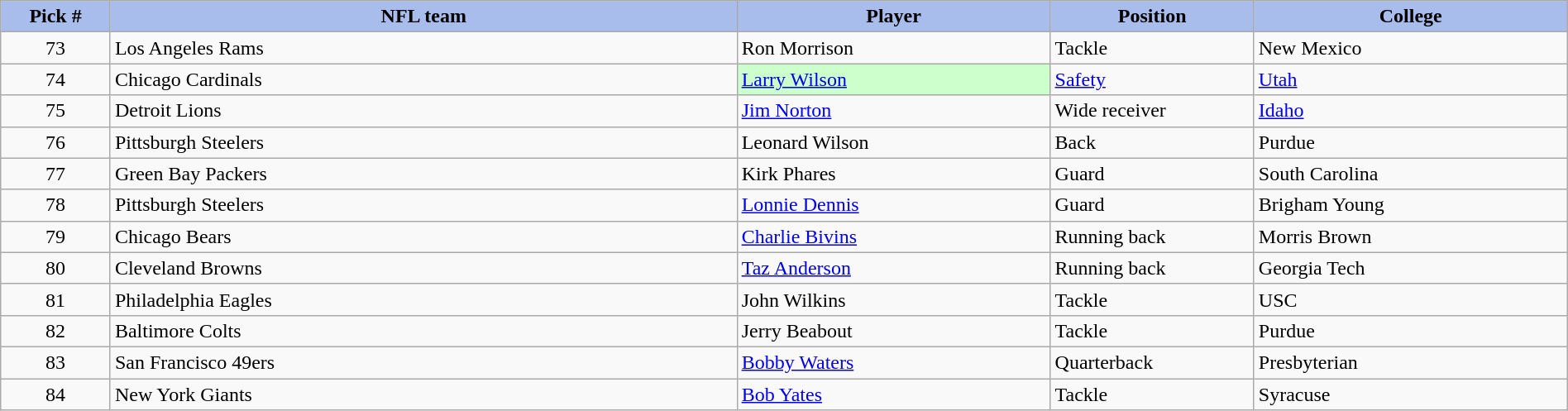<table class="wikitable sortable sortable" style="width: 100%">
<tr>
<th style="background:#A8BDEC;" width=7%>Pick #</th>
<th width=40% style="background:#A8BDEC;">NFL team</th>
<th width=20% style="background:#A8BDEC;">Player</th>
<th width=13% style="background:#A8BDEC;">Position</th>
<th style="background:#A8BDEC;">College</th>
</tr>
<tr>
<td align=center>73</td>
<td>Los Angeles Rams</td>
<td>Ron Morrison</td>
<td>Tackle</td>
<td>New Mexico</td>
</tr>
<tr>
<td align=center>74</td>
<td>Chicago Cardinals</td>
<td bgcolor="#CCFFCC"><a href='#'>Larry Wilson</a></td>
<td><a href='#'>Safety</a></td>
<td><a href='#'>Utah</a></td>
</tr>
<tr>
<td align=center>75</td>
<td>Detroit Lions</td>
<td><a href='#'>Jim Norton</a></td>
<td>Wide receiver</td>
<td><a href='#'>Idaho</a></td>
</tr>
<tr>
<td align=center>76</td>
<td>Pittsburgh Steelers</td>
<td>Leonard Wilson</td>
<td>Back</td>
<td>Purdue</td>
</tr>
<tr>
<td align=center>77</td>
<td>Green Bay Packers</td>
<td>Kirk Phares</td>
<td>Guard</td>
<td>South Carolina</td>
</tr>
<tr>
<td align=center>78</td>
<td>Pittsburgh Steelers</td>
<td><a href='#'>Lonnie Dennis</a></td>
<td>Guard</td>
<td>Brigham Young</td>
</tr>
<tr>
<td align=center>79</td>
<td>Chicago Bears</td>
<td><a href='#'>Charlie Bivins</a></td>
<td>Running back</td>
<td>Morris Brown</td>
</tr>
<tr>
<td align=center>80</td>
<td>Cleveland Browns</td>
<td><a href='#'>Taz Anderson</a></td>
<td>Running back</td>
<td>Georgia Tech</td>
</tr>
<tr>
<td align=center>81</td>
<td>Philadelphia Eagles</td>
<td>John Wilkins</td>
<td>Tackle</td>
<td>USC</td>
</tr>
<tr>
<td align=center>82</td>
<td>Baltimore Colts</td>
<td>Jerry Beabout</td>
<td>Tackle</td>
<td>Purdue</td>
</tr>
<tr>
<td align=center>83</td>
<td>San Francisco 49ers</td>
<td><a href='#'>Bobby Waters</a></td>
<td>Quarterback</td>
<td>Presbyterian</td>
</tr>
<tr>
<td align=center>84</td>
<td>New York Giants</td>
<td><a href='#'>Bob Yates</a></td>
<td>Tackle</td>
<td>Syracuse</td>
</tr>
</table>
